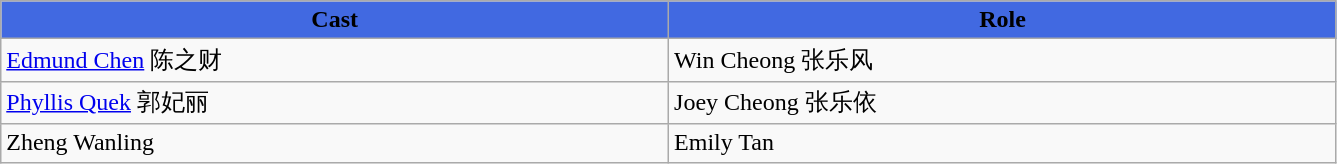<table class="wikitable">
<tr>
<th style="background:RoyalBlue; width:17%">Cast</th>
<th style="background:RoyalBlue; width:17%">Role</th>
</tr>
<tr>
<td><a href='#'>Edmund Chen</a> 陈之财</td>
<td>Win Cheong 张乐风</td>
</tr>
<tr>
<td><a href='#'>Phyllis Quek</a> 郭妃丽</td>
<td>Joey Cheong 张乐依</td>
</tr>
<tr>
<td>Zheng Wanling</td>
<td>Emily Tan</td>
</tr>
</table>
